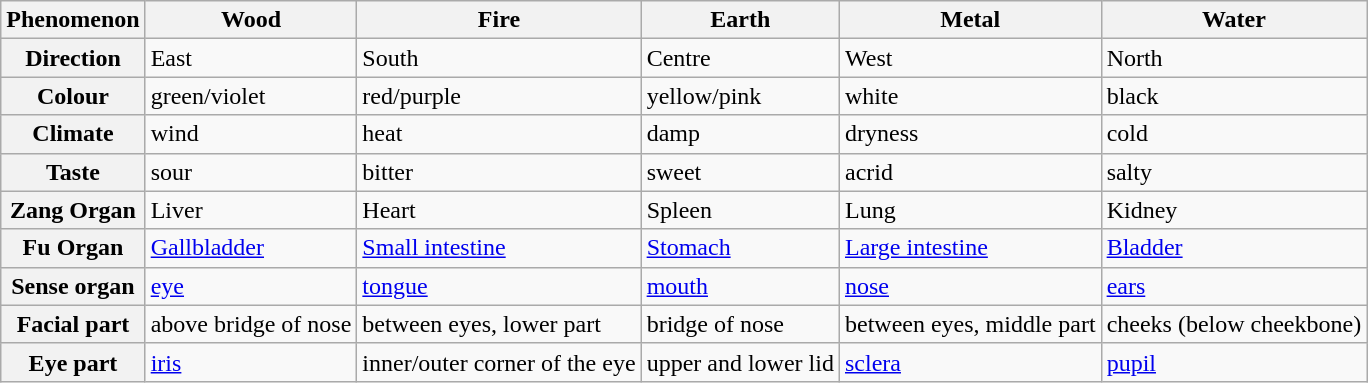<table class="wikitable">
<tr>
<th>Phenomenon</th>
<th>Wood</th>
<th>Fire</th>
<th>Earth</th>
<th>Metal</th>
<th>Water</th>
</tr>
<tr>
<th>Direction</th>
<td>East</td>
<td>South</td>
<td>Centre</td>
<td>West</td>
<td>North</td>
</tr>
<tr>
<th>Colour</th>
<td>green/violet</td>
<td>red/purple</td>
<td>yellow/pink</td>
<td>white</td>
<td>black</td>
</tr>
<tr>
<th>Climate</th>
<td>wind</td>
<td>heat</td>
<td>damp</td>
<td>dryness</td>
<td>cold</td>
</tr>
<tr>
<th>Taste</th>
<td>sour</td>
<td>bitter</td>
<td>sweet</td>
<td>acrid</td>
<td>salty</td>
</tr>
<tr>
<th>Zang Organ</th>
<td>Liver</td>
<td>Heart</td>
<td>Spleen</td>
<td>Lung</td>
<td>Kidney</td>
</tr>
<tr>
<th>Fu Organ</th>
<td><a href='#'>Gallbladder</a></td>
<td><a href='#'>Small intestine</a></td>
<td><a href='#'>Stomach</a></td>
<td><a href='#'>Large intestine</a></td>
<td><a href='#'>Bladder</a></td>
</tr>
<tr>
<th>Sense organ</th>
<td><a href='#'>eye</a></td>
<td><a href='#'>tongue</a></td>
<td><a href='#'>mouth</a></td>
<td><a href='#'>nose</a></td>
<td><a href='#'>ears</a></td>
</tr>
<tr>
<th>Facial part</th>
<td>above bridge of nose</td>
<td>between eyes, lower part</td>
<td>bridge of nose</td>
<td>between eyes, middle part</td>
<td>cheeks (below cheekbone)</td>
</tr>
<tr>
<th>Eye part</th>
<td><a href='#'>iris</a></td>
<td>inner/outer corner of the eye</td>
<td>upper and lower lid</td>
<td><a href='#'>sclera</a></td>
<td><a href='#'>pupil</a></td>
</tr>
</table>
